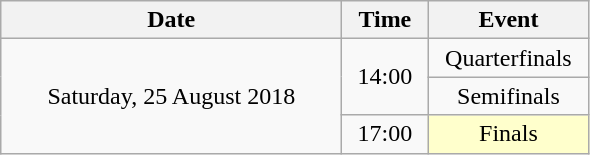<table class = "wikitable" style="text-align:center;">
<tr>
<th width=220>Date</th>
<th width=50>Time</th>
<th width=100>Event</th>
</tr>
<tr>
<td rowspan=3>Saturday, 25 August 2018</td>
<td rowspan=2>14:00</td>
<td>Quarterfinals</td>
</tr>
<tr>
<td>Semifinals</td>
</tr>
<tr>
<td>17:00</td>
<td bgcolor=ffffcc>Finals</td>
</tr>
</table>
